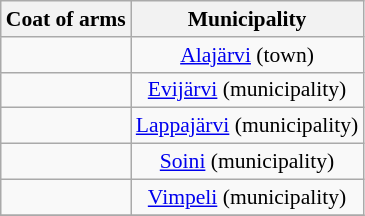<table class="wikitable" style="font-size: 90%; text-align: center; line-height: normal; margin-left: 30px;">
<tr>
<th>Coat of arms</th>
<th>Municipality</th>
</tr>
<tr>
<td align=left></td>
<td><a href='#'>Alajärvi</a> (town)</td>
</tr>
<tr>
<td align=left></td>
<td><a href='#'>Evijärvi</a> (municipality)</td>
</tr>
<tr>
<td align=left></td>
<td><a href='#'>Lappajärvi</a> (municipality)</td>
</tr>
<tr>
<td align=left></td>
<td><a href='#'>Soini</a> (municipality)</td>
</tr>
<tr>
<td align=left></td>
<td><a href='#'>Vimpeli</a> (municipality)</td>
</tr>
<tr>
</tr>
</table>
